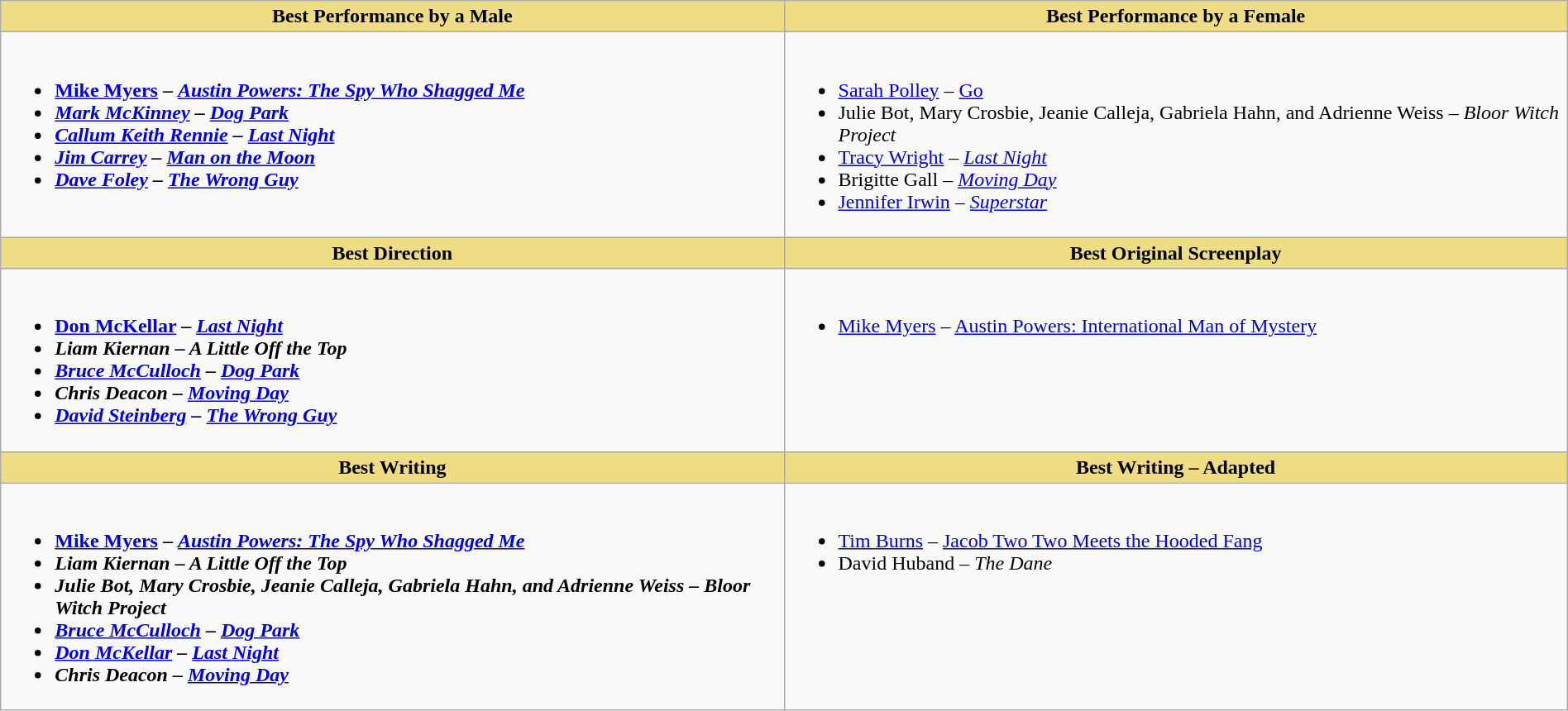<table class="wikitable" style="width:100%;">
<tr>
<th style="background:#EEDD82; width:50%">Best Performance by a Male</th>
<th style="background:#EEDD82; width:50%">Best Performance by a Female</th>
</tr>
<tr>
<td valign="top"><br><ul><li> <strong><a href='#'>Mike Myers</a> – <em><a href='#'>Austin Powers: The Spy Who Shagged Me</a><strong><em></li><li><a href='#'>Mark McKinney</a> – </em><a href='#'>Dog Park</a><em></li><li><a href='#'>Callum Keith Rennie</a> – </em><a href='#'>Last Night</a><em></li><li><a href='#'>Jim Carrey</a> – </em><a href='#'>Man on the Moon</a><em></li><li><a href='#'>Dave Foley</a> – </em><a href='#'>The Wrong Guy</a><em></li></ul></td>
<td valign="top"><br><ul><li> </strong><a href='#'>Sarah Polley</a> – </em><a href='#'>Go</a></em></strong></li><li>Julie Bot, Mary Crosbie, Jeanie Calleja, Gabriela Hahn, and Adrienne Weiss – <em>Bloor Witch Project</em></li><li><a href='#'>Tracy Wright</a> – <em><a href='#'>Last Night</a></em></li><li>Brigitte Gall – <em><a href='#'>Moving Day</a></em></li><li><a href='#'>Jennifer Irwin</a> – <em><a href='#'>Superstar</a></em></li></ul></td>
</tr>
<tr>
<th style="background:#EEDD82; width:50%">Best Direction</th>
<th style="background:#EEDD82; width:50%">Best Original Screenplay</th>
</tr>
<tr>
<td valign="top"><br><ul><li> <strong><a href='#'>Don McKellar</a> – <em><a href='#'>Last Night</a><strong><em></li><li>Liam Kiernan – </em>A Little Off the Top<em></li><li><a href='#'>Bruce McCulloch</a> – </em><a href='#'>Dog Park</a><em></li><li>Chris Deacon – </em><a href='#'>Moving Day</a><em></li><li><a href='#'>David Steinberg</a> – </em><a href='#'>The Wrong Guy</a><em></li></ul></td>
<td valign="top"><br><ul><li> </strong><a href='#'>Mike Myers</a> – </em><a href='#'>Austin Powers: International Man of Mystery</a></em></strong></li></ul></td>
</tr>
<tr>
<th style="background:#EEDD82; width:50%">Best Writing</th>
<th style="background:#EEDD82; width:50%">Best Writing – Adapted</th>
</tr>
<tr>
<td valign="top"><br><ul><li> <strong><a href='#'>Mike Myers</a> – <em><a href='#'>Austin Powers: The Spy Who Shagged Me</a><strong><em></li><li>Liam Kiernan – </em>A Little Off the Top<em></li><li>Julie Bot, Mary Crosbie, Jeanie Calleja, Gabriela Hahn, and Adrienne Weiss – </em>Bloor Witch Project<em></li><li><a href='#'>Bruce McCulloch</a> – </em><a href='#'>Dog Park</a><em></li><li><a href='#'>Don McKellar</a> – </em><a href='#'>Last Night</a><em></li><li>Chris Deacon – </em><a href='#'>Moving Day</a><em></li></ul></td>
<td valign="top"><br><ul><li> </strong><a href='#'>Tim Burns</a> – </em><a href='#'>Jacob Two Two Meets the Hooded Fang</a></em></strong></li><li>David Huband – <em>The Dane</em></li></ul></td>
</tr>
</table>
